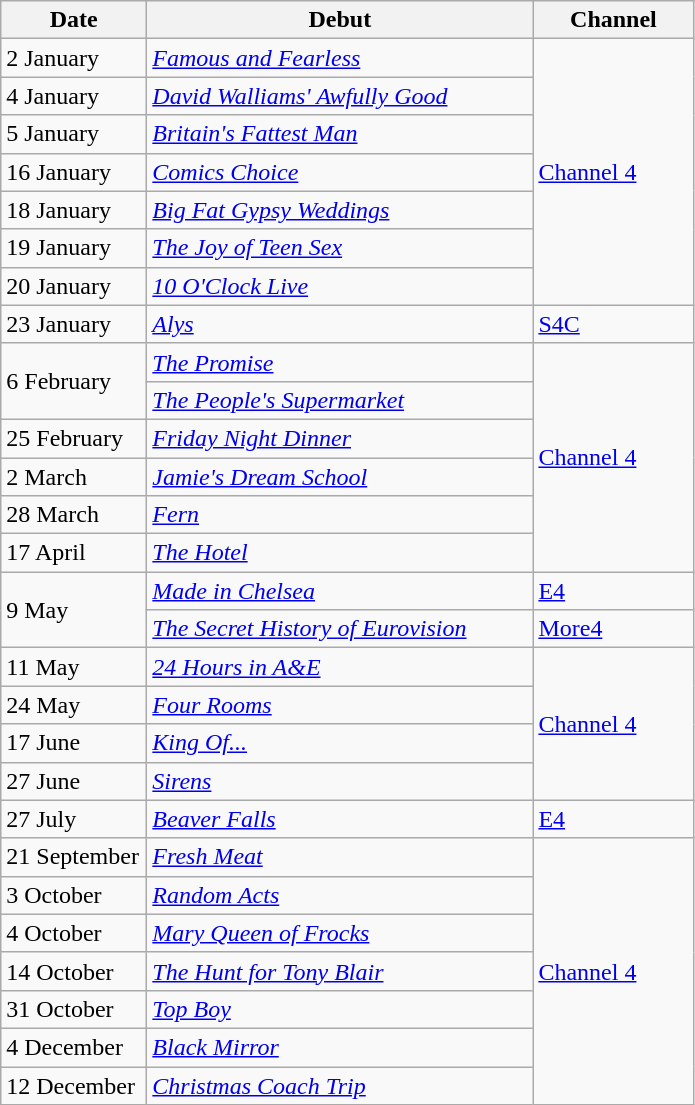<table class="wikitable">
<tr>
<th width=90>Date</th>
<th width=250>Debut</th>
<th width=100>Channel</th>
</tr>
<tr>
<td>2 January</td>
<td><em><a href='#'>Famous and Fearless</a></em></td>
<td rowspan=7><a href='#'>Channel 4</a></td>
</tr>
<tr>
<td>4 January</td>
<td><em><a href='#'>David Walliams' Awfully Good</a></em></td>
</tr>
<tr>
<td>5 January</td>
<td><em><a href='#'>Britain's Fattest Man</a></em></td>
</tr>
<tr>
<td>16 January</td>
<td><em><a href='#'>Comics Choice</a></em></td>
</tr>
<tr>
<td>18 January</td>
<td><em><a href='#'>Big Fat Gypsy Weddings</a></em></td>
</tr>
<tr>
<td>19 January</td>
<td><em><a href='#'>The Joy of Teen Sex</a></em></td>
</tr>
<tr>
<td>20 January</td>
<td><em><a href='#'>10 O'Clock Live</a></em></td>
</tr>
<tr>
<td>23 January</td>
<td><em><a href='#'>Alys</a></em></td>
<td><a href='#'>S4C</a></td>
</tr>
<tr>
<td rowspan=2>6 February</td>
<td><em><a href='#'>The Promise</a></em></td>
<td rowspan=6><a href='#'>Channel 4</a></td>
</tr>
<tr>
<td><em><a href='#'>The People's Supermarket</a></em></td>
</tr>
<tr>
<td>25 February</td>
<td><em><a href='#'>Friday Night Dinner</a></em></td>
</tr>
<tr>
<td>2 March</td>
<td><em><a href='#'>Jamie's Dream School</a></em></td>
</tr>
<tr>
<td>28 March</td>
<td><em><a href='#'>Fern</a></em></td>
</tr>
<tr>
<td>17 April</td>
<td><em><a href='#'>The Hotel</a></em></td>
</tr>
<tr>
<td rowspan=2>9 May</td>
<td><em><a href='#'>Made in Chelsea</a></em></td>
<td><a href='#'>E4</a></td>
</tr>
<tr>
<td><em><a href='#'>The Secret History of Eurovision</a></em></td>
<td><a href='#'>More4</a></td>
</tr>
<tr>
<td>11 May</td>
<td><em><a href='#'>24 Hours in A&E</a></em></td>
<td rowspan=4><a href='#'>Channel 4</a></td>
</tr>
<tr>
<td>24 May</td>
<td><em><a href='#'>Four Rooms</a></em></td>
</tr>
<tr>
<td>17 June</td>
<td><em><a href='#'>King Of...</a></em></td>
</tr>
<tr>
<td>27 June</td>
<td><em><a href='#'>Sirens</a></em></td>
</tr>
<tr>
<td>27 July</td>
<td><em><a href='#'>Beaver Falls</a></em></td>
<td><a href='#'>E4</a></td>
</tr>
<tr>
<td>21 September</td>
<td><em><a href='#'>Fresh Meat</a></em></td>
<td rowspan=7><a href='#'>Channel 4</a></td>
</tr>
<tr>
<td>3 October</td>
<td><em><a href='#'>Random Acts</a></em></td>
</tr>
<tr>
<td>4 October</td>
<td><em><a href='#'>Mary Queen of Frocks</a></em></td>
</tr>
<tr>
<td>14 October</td>
<td><em><a href='#'>The Hunt for Tony Blair</a></em></td>
</tr>
<tr>
<td>31 October</td>
<td><em><a href='#'>Top Boy</a></em></td>
</tr>
<tr>
<td>4 December</td>
<td><em><a href='#'>Black Mirror</a></em></td>
</tr>
<tr>
<td>12 December</td>
<td><em><a href='#'>Christmas Coach Trip</a></em></td>
</tr>
</table>
